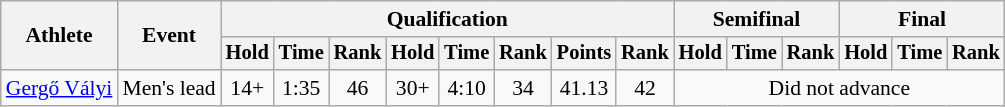<table class=wikitable style=font-size:90% align=center>
<tr>
<th rowspan=2>Athlete</th>
<th rowspan=2>Event</th>
<th colspan=8>Qualification</th>
<th colspan=3>Semifinal</th>
<th colspan=3>Final</th>
</tr>
<tr style=font-size:95%>
<th>Hold</th>
<th>Time</th>
<th>Rank</th>
<th>Hold</th>
<th>Time</th>
<th>Rank</th>
<th>Points</th>
<th>Rank</th>
<th>Hold</th>
<th>Time</th>
<th>Rank</th>
<th>Hold</th>
<th>Time</th>
<th>Rank</th>
</tr>
<tr align=center>
<td align=left><a href='#'>Gergő Vályi</a></td>
<td align=left>Men's lead</td>
<td>14+</td>
<td>1:35</td>
<td>46</td>
<td>30+</td>
<td>4:10</td>
<td>34</td>
<td>41.13</td>
<td>42</td>
<td colspan=6>Did not advance</td>
</tr>
</table>
